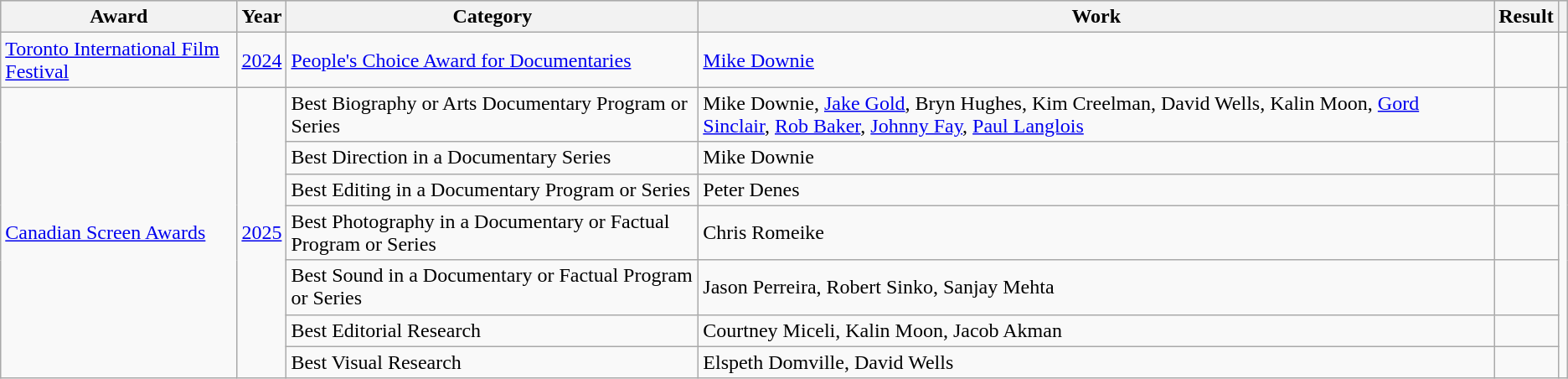<table class="wikitable sortable">
<tr style="background:#ccc; text-align:center;">
<th>Award</th>
<th>Year</th>
<th>Category</th>
<th>Work</th>
<th>Result</th>
<th class="unsortable"></th>
</tr>
<tr>
<td><a href='#'>Toronto International Film Festival</a></td>
<td><a href='#'>2024</a></td>
<td><a href='#'>People's Choice Award for Documentaries</a></td>
<td><a href='#'>Mike Downie</a></td>
<td></td>
<td></td>
</tr>
<tr>
<td rowspan=7><a href='#'>Canadian Screen Awards</a></td>
<td rowspan=7><a href='#'>2025</a></td>
<td>Best Biography or Arts Documentary Program or Series</td>
<td>Mike Downie, <a href='#'>Jake Gold</a>, Bryn Hughes, Kim Creelman, David Wells, Kalin Moon, <a href='#'>Gord Sinclair</a>, <a href='#'>Rob Baker</a>, <a href='#'>Johnny Fay</a>, <a href='#'>Paul Langlois</a></td>
<td></td>
<td rowspan=7></td>
</tr>
<tr>
<td>Best Direction in a Documentary Series</td>
<td>Mike Downie</td>
<td></td>
</tr>
<tr>
<td>Best Editing in a Documentary Program or Series</td>
<td>Peter Denes</td>
<td></td>
</tr>
<tr>
<td>Best Photography in a Documentary or Factual Program or Series</td>
<td>Chris Romeike</td>
<td></td>
</tr>
<tr>
<td>Best Sound in a Documentary or Factual Program or Series</td>
<td>Jason Perreira, Robert Sinko, Sanjay Mehta</td>
<td></td>
</tr>
<tr>
<td>Best Editorial Research</td>
<td>Courtney Miceli, Kalin Moon, Jacob Akman</td>
<td></td>
</tr>
<tr>
<td>Best Visual Research</td>
<td>Elspeth Domville, David Wells</td>
<td></td>
</tr>
</table>
